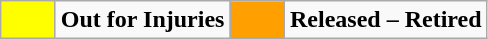<table class="wikitable" style="text-align: right;">
<tr>
<td bgcolor=#FFFF00 style="width: 29px;"></td>
<td><strong>Out for Injuries</strong></td>
<td bgcolor=#FF9F00 style="width: 29px;"></td>
<td><strong>Released – Retired</strong></td>
</tr>
</table>
